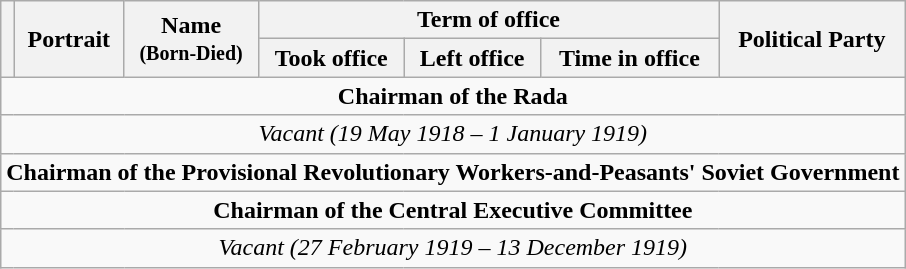<table class="wikitable" style="text-align:center">
<tr>
<th rowspan=2></th>
<th rowspan=2>Portrait</th>
<th rowspan=2>Name<br><small>(Born-Died)</small></th>
<th colspan=3>Term of office</th>
<th rowspan=2>Political Party</th>
</tr>
<tr>
<th>Took office</th>
<th>Left office</th>
<th>Time in office</th>
</tr>
<tr>
<td colspan=7><strong>Chairman of the Rada</strong><br></td>
</tr>
<tr>
<td colspan=7><em>Vacant (19 May 1918 – 1 January 1919)</em></td>
</tr>
<tr>
<td colspan=7><strong>Chairman of the Provisional Revolutionary Workers-and-Peasants' Soviet Government</strong><br></td>
</tr>
<tr>
<td Colspan=7><strong>Chairman of the Central Executive Committee</strong><br></td>
</tr>
<tr>
<td colspan=7><em>Vacant (27 February 1919 – 13 December 1919)</em><br></td>
</tr>
</table>
